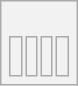<table class="wikitable" style="text-align:center;">
<tr>
<th><br><table>
<tr>
<td><br></td>
<td><br></td>
<td><br></td>
<td></td>
</tr>
</table>
</th>
</tr>
</table>
